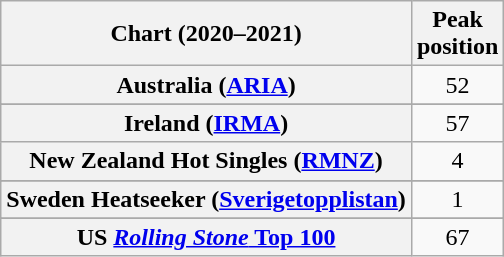<table class="wikitable sortable plainrowheaders" style="text-align: center;">
<tr>
<th scope="col">Chart (2020–2021)</th>
<th scope="col">Peak<br>position</th>
</tr>
<tr>
<th scope="row">Australia (<a href='#'>ARIA</a>)</th>
<td>52</td>
</tr>
<tr>
</tr>
<tr>
</tr>
<tr>
</tr>
<tr>
<th scope="row">Ireland (<a href='#'>IRMA</a>)</th>
<td>57</td>
</tr>
<tr>
<th scope="row">New Zealand Hot Singles (<a href='#'>RMNZ</a>)</th>
<td>4</td>
</tr>
<tr>
</tr>
<tr>
<th scope="row">Sweden Heatseeker (<a href='#'>Sverigetopplistan</a>)</th>
<td>1</td>
</tr>
<tr>
</tr>
<tr>
</tr>
<tr>
</tr>
<tr>
<th scope="row">US <a href='#'><em>Rolling Stone</em> Top 100</a></th>
<td>67</td>
</tr>
</table>
